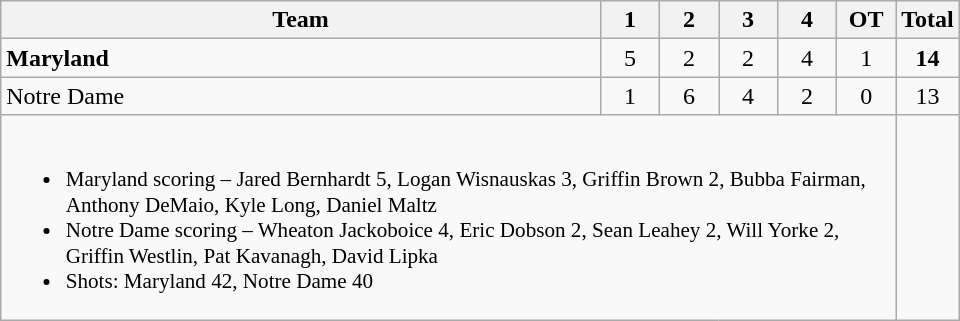<table class="wikitable" style="text-align:center; max-width:40em">
<tr>
<th>Team</th>
<th style="width:2em">1</th>
<th style="width:2em">2</th>
<th style="width:2em">3</th>
<th style="width:2em">4</th>
<th style="width:2em">OT</th>
<th style="width:2em">Total</th>
</tr>
<tr>
<td style="text-align:left"><strong>Maryland</strong></td>
<td>5</td>
<td>2</td>
<td>2</td>
<td>4</td>
<td>1</td>
<td><strong>14</strong></td>
</tr>
<tr>
<td style="text-align:left">Notre Dame</td>
<td>1</td>
<td>6</td>
<td>4</td>
<td>2</td>
<td>0</td>
<td>13</td>
</tr>
<tr>
<td colspan=6 style="text-align:left; font-size:88%;"><br><ul><li>Maryland scoring – Jared Bernhardt 5, Logan Wisnauskas 3, Griffin Brown 2, Bubba Fairman, Anthony DeMaio, Kyle Long, Daniel Maltz</li><li>Notre Dame scoring – Wheaton Jackoboice 4, Eric Dobson 2, Sean Leahey 2, Will Yorke 2, Griffin Westlin, Pat Kavanagh, David Lipka</li><li>Shots: Maryland 42, Notre Dame 40</li></ul></td>
</tr>
</table>
